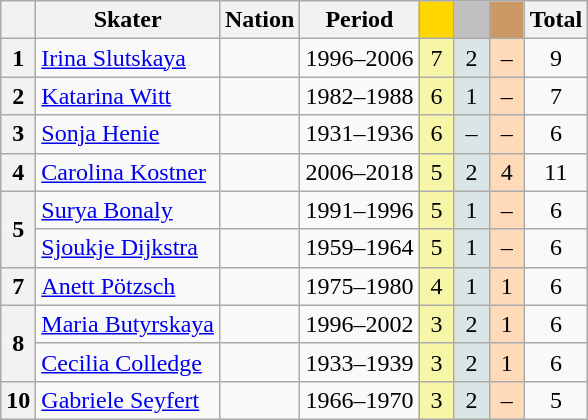<table class="wikitable unsortable" style="text-align:center">
<tr>
<th scope="col"></th>
<th scope="col">Skater</th>
<th scope="col">Nation</th>
<th scope="col">Period</th>
<th scope="col" style="width:1em; background-color:gold"></th>
<th scope="col" style="width:1em;background-color:silver"></th>
<th scope="col" style="width:1em;background-color:#CC9966"></th>
<th scope="col">Total</th>
</tr>
<tr>
<th scope="row">1</th>
<td align="left"><a href='#'>Irina Slutskaya</a></td>
<td align="left"></td>
<td>1996–2006</td>
<td bgcolor="#F7F6A8">7</td>
<td bgcolor="#DCE5E5">2</td>
<td bgcolor="#FFDAB9">–</td>
<td>9</td>
</tr>
<tr>
<th scope="row">2</th>
<td align="left"><a href='#'>Katarina Witt</a></td>
<td align="left"></td>
<td>1982–1988</td>
<td bgcolor="#F7F6A8">6</td>
<td bgcolor="#DCE5E5">1</td>
<td bgcolor="#FFDAB9">–</td>
<td>7</td>
</tr>
<tr>
<th scope="row">3</th>
<td align="left"><a href='#'>Sonja Henie</a></td>
<td align="left"></td>
<td>1931–1936</td>
<td bgcolor="#F7F6A8">6</td>
<td bgcolor="#DCE5E5">–</td>
<td bgcolor="#FFDAB9">–</td>
<td>6</td>
</tr>
<tr>
<th scope="row">4</th>
<td align="left"><a href='#'>Carolina Kostner</a></td>
<td align="left"></td>
<td>2006–2018</td>
<td bgcolor="#F7F6A8">5</td>
<td bgcolor="#DCE5E5">2</td>
<td bgcolor="#FFDAB9">4</td>
<td>11</td>
</tr>
<tr>
<th scope="row" rowspan="2">5</th>
<td align="left"><a href='#'>Surya Bonaly</a></td>
<td align="left"></td>
<td>1991–1996</td>
<td bgcolor="#F7F6A8">5</td>
<td bgcolor="#DCE5E5">1</td>
<td bgcolor="#FFDAB9">–</td>
<td>6</td>
</tr>
<tr>
<td align="left"><a href='#'>Sjoukje Dijkstra</a></td>
<td align="left"></td>
<td>1959–1964</td>
<td bgcolor="#F7F6A8">5</td>
<td bgcolor="#DCE5E5">1</td>
<td bgcolor="#FFDAB9">–</td>
<td>6</td>
</tr>
<tr>
<th scope="row">7</th>
<td align="left"><a href='#'>Anett Pötzsch</a></td>
<td align="left"></td>
<td>1975–1980</td>
<td bgcolor="#F7F6A8">4</td>
<td bgcolor="#DCE5E5">1</td>
<td bgcolor="#FFDAB9">1</td>
<td>6</td>
</tr>
<tr>
<th scope="row" rowspan="2">8</th>
<td align="left"><a href='#'>Maria Butyrskaya</a></td>
<td align="left"></td>
<td>1996–2002</td>
<td bgcolor="#F7F6A8">3</td>
<td bgcolor="#DCE5E5">2</td>
<td bgcolor="#FFDAB9">1</td>
<td>6</td>
</tr>
<tr>
<td align="left"><a href='#'>Cecilia Colledge</a></td>
<td align="left"></td>
<td>1933–1939</td>
<td bgcolor="#F7F6A8">3</td>
<td bgcolor="#DCE5E5">2</td>
<td bgcolor="#FFDAB9">1</td>
<td>6</td>
</tr>
<tr>
<th scope="row">10</th>
<td align="left"><a href='#'>Gabriele Seyfert</a></td>
<td align="left"></td>
<td>1966–1970</td>
<td bgcolor="#F7F6A8">3</td>
<td bgcolor="#DCE5E5">2</td>
<td bgcolor="#FFDAB9">–</td>
<td>5</td>
</tr>
</table>
